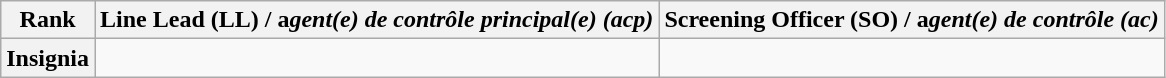<table class="wikitable">
<tr>
<th>Rank</th>
<th>Line Lead (LL) / a<em>gent(e) de contrôle principal(e) (acp)</em></th>
<th>Screening Officer (SO) / a<em>gent(e) de contrôle (ac)</em></th>
</tr>
<tr>
<th>Insignia</th>
<td></td>
<td></td>
</tr>
</table>
